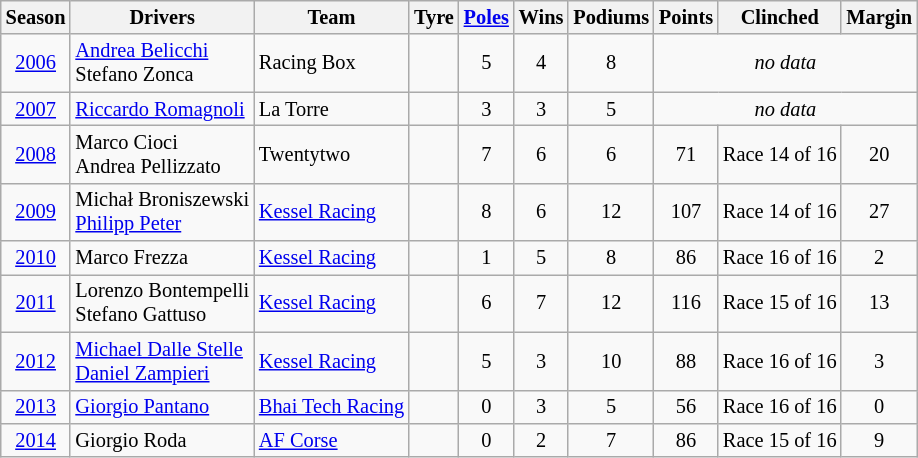<table class="sortable wikitable" style="font-size:85%; text-align:center;">
<tr>
<th scope=col>Season</th>
<th scope=col>Drivers</th>
<th scope=col>Team</th>
<th scope=col>Tyre</th>
<th scope=col><a href='#'>Poles</a></th>
<th scope=col>Wins</th>
<th scope=col>Podiums</th>
<th scope=col>Points</th>
<th scope=col>Clinched</th>
<th scope=col>Margin</th>
</tr>
<tr>
<td><a href='#'>2006</a></td>
<td align=left> <a href='#'>Andrea Belicchi</a><br> Stefano Zonca</td>
<td align=left> Racing Box</td>
<td></td>
<td>5</td>
<td>4</td>
<td>8</td>
<td colspan=3><em>no data</em></td>
</tr>
<tr>
<td><a href='#'>2007</a></td>
<td align=left> <a href='#'>Riccardo Romagnoli</a></td>
<td align=left> La Torre</td>
<td></td>
<td>3</td>
<td>3</td>
<td>5</td>
<td colspan=3><em>no data</em></td>
</tr>
<tr>
<td><a href='#'>2008</a></td>
<td align=left> Marco Cioci<br> Andrea Pellizzato</td>
<td align=left> Twentytwo</td>
<td></td>
<td>7</td>
<td>6</td>
<td>6</td>
<td>71</td>
<td>Race 14 of 16</td>
<td>20</td>
</tr>
<tr>
<td><a href='#'>2009</a></td>
<td align=left> Michał Broniszewski<br> <a href='#'>Philipp Peter</a></td>
<td align=left> <a href='#'>Kessel Racing</a></td>
<td></td>
<td>8</td>
<td>6</td>
<td>12</td>
<td>107</td>
<td>Race 14 of 16</td>
<td>27</td>
</tr>
<tr>
<td><a href='#'>2010</a></td>
<td align=left> Marco Frezza</td>
<td align=left> <a href='#'>Kessel Racing</a></td>
<td></td>
<td>1</td>
<td>5</td>
<td>8</td>
<td>86</td>
<td>Race 16 of 16</td>
<td>2</td>
</tr>
<tr>
<td><a href='#'>2011</a></td>
<td align=left> Lorenzo Bontempelli<br> Stefano Gattuso</td>
<td align=left> <a href='#'>Kessel Racing</a></td>
<td></td>
<td>6</td>
<td>7</td>
<td>12</td>
<td>116</td>
<td>Race 15 of 16</td>
<td>13</td>
</tr>
<tr>
<td><a href='#'>2012</a></td>
<td align=left> <a href='#'>Michael Dalle Stelle</a><br> <a href='#'>Daniel Zampieri</a></td>
<td align=left> <a href='#'>Kessel Racing</a></td>
<td></td>
<td>5</td>
<td>3</td>
<td>10</td>
<td>88</td>
<td>Race 16 of 16</td>
<td>3</td>
</tr>
<tr>
<td><a href='#'>2013</a></td>
<td align=left> <a href='#'>Giorgio Pantano</a></td>
<td align=left> <a href='#'>Bhai Tech Racing</a></td>
<td></td>
<td>0</td>
<td>3</td>
<td>5</td>
<td>56</td>
<td>Race 16 of 16</td>
<td>0</td>
</tr>
<tr>
<td><a href='#'>2014</a></td>
<td align=left> Giorgio Roda</td>
<td align=left> <a href='#'>AF Corse</a></td>
<td></td>
<td>0</td>
<td>2</td>
<td>7</td>
<td>86</td>
<td>Race 15 of 16</td>
<td>9</td>
</tr>
</table>
